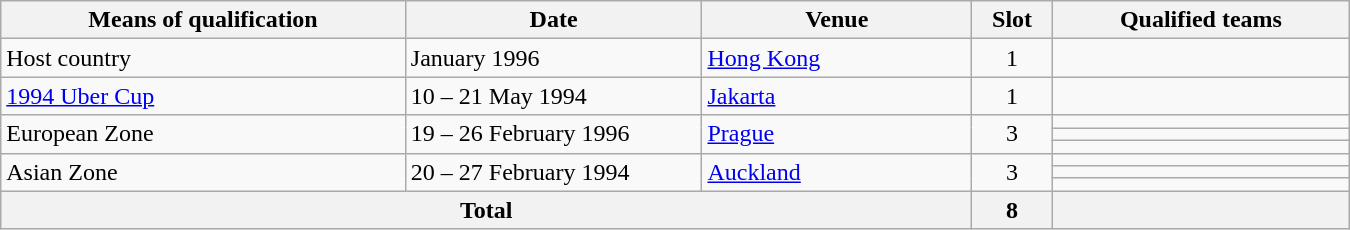<table class="wikitable" width="900">
<tr>
<th width="30%">Means of qualification</th>
<th width="22%">Date</th>
<th width="20%">Venue</th>
<th width="6%">Slot</th>
<th width="22%">Qualified teams</th>
</tr>
<tr>
<td>Host country</td>
<td>January 1996</td>
<td><a href='#'>Hong Kong</a></td>
<td align="center">1</td>
<td></td>
</tr>
<tr>
<td><a href='#'>1994 Uber Cup</a></td>
<td>10 – 21 May 1994</td>
<td><a href='#'>Jakarta</a></td>
<td align="center">1</td>
<td></td>
</tr>
<tr>
<td rowspan="3">European Zone</td>
<td rowspan="3">19 – 26 February 1996</td>
<td rowspan="3"><a href='#'>Prague</a></td>
<td rowspan="3" align="center">3</td>
<td></td>
</tr>
<tr>
<td></td>
</tr>
<tr>
<td></td>
</tr>
<tr>
<td rowspan="3">Asian Zone</td>
<td rowspan="3">20 – 27 February 1994</td>
<td rowspan="3"><a href='#'>Auckland</a></td>
<td rowspan="3" align="center">3</td>
<td></td>
</tr>
<tr>
<td></td>
</tr>
<tr>
<td></td>
</tr>
<tr>
<th colspan="3">Total</th>
<th>8</th>
<th></th>
</tr>
</table>
